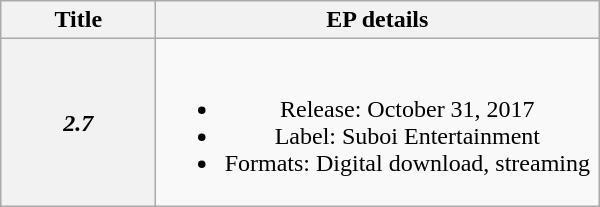<table class="wikitable plainrowheaders" style="text-align:center;">
<tr>
<th style="width:6em;">Title</th>
<th style="width:18em;">EP details</th>
</tr>
<tr>
<th scope="row"><em>2.7</em></th>
<td><br><ul><li>Release: October 31, 2017</li><li>Label: Suboi Entertainment</li><li>Formats: Digital download, streaming</li></ul></td>
</tr>
</table>
